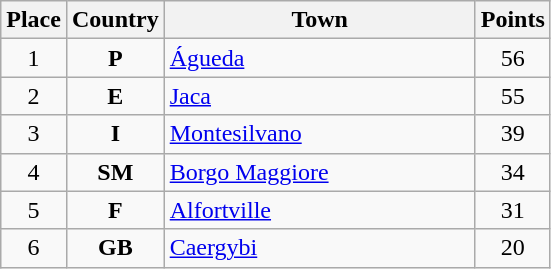<table class="wikitable" style="text-align;">
<tr>
<th width="25">Place</th>
<th width="25">Country</th>
<th width="200">Town</th>
<th width="25">Points</th>
</tr>
<tr>
<td align="center">1</td>
<td align="center"><strong>P</strong></td>
<td align="left"><a href='#'>Águeda</a></td>
<td align="center">56</td>
</tr>
<tr>
<td align="center">2</td>
<td align="center"><strong>E</strong></td>
<td align="left"><a href='#'>Jaca</a></td>
<td align="center">55</td>
</tr>
<tr>
<td align="center">3</td>
<td align="center"><strong>I</strong></td>
<td align="left"><a href='#'>Montesilvano</a></td>
<td align="center">39</td>
</tr>
<tr>
<td align="center">4</td>
<td align="center"><strong>SM</strong></td>
<td align="left"><a href='#'>Borgo Maggiore</a></td>
<td align="center">34</td>
</tr>
<tr>
<td align="center">5</td>
<td align="center"><strong>F</strong></td>
<td align="left"><a href='#'>Alfortville</a></td>
<td align="center">31</td>
</tr>
<tr>
<td align="center">6</td>
<td align="center"><strong>GB</strong></td>
<td align="left"><a href='#'>Caergybi</a></td>
<td align="center">20</td>
</tr>
</table>
